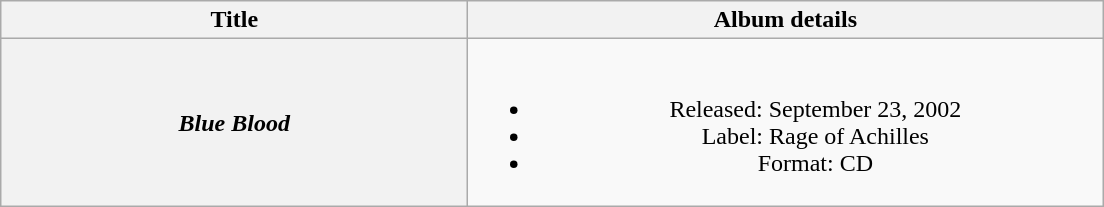<table class="wikitable plainrowheaders" style="text-align:center;">
<tr>
<th scope="col" rowspan="1" style="width:19em">Title</th>
<th scope="col" rowspan="1" style="width:26em">Album details</th>
</tr>
<tr>
<th scope="row"><em>Blue Blood</em></th>
<td><br><ul><li>Released: September 23, 2002</li><li>Label: Rage of Achilles</li><li>Format: CD</li></ul></td>
</tr>
</table>
